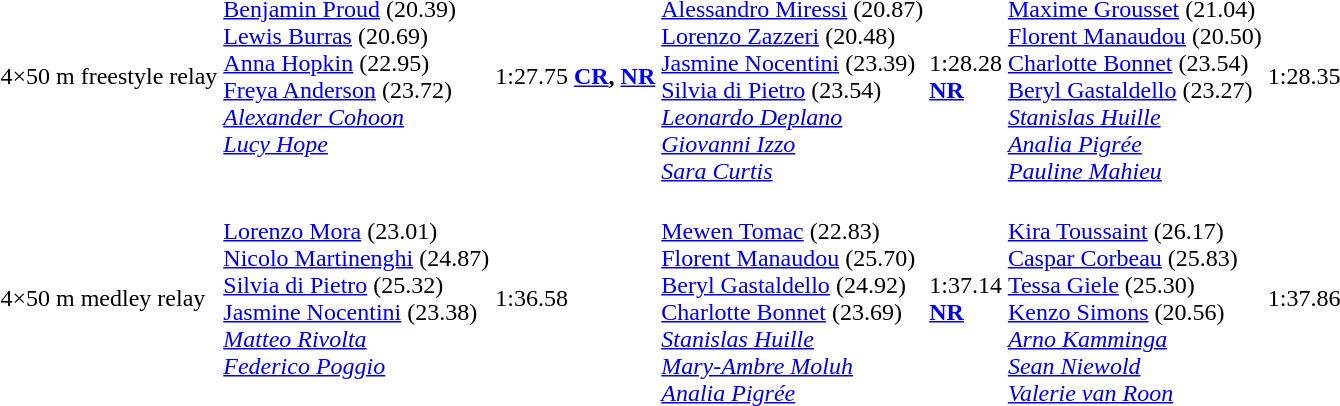<table>
<tr>
<td>4×50 m freestyle relay</td>
<td valign=top><br><a href='#'>Benjamin Proud</a> (20.39)<br><a href='#'>Lewis Burras</a> (20.69)<br><a href='#'>Anna Hopkin</a> (22.95)<br><a href='#'>Freya Anderson</a> (23.72)<br><em><a href='#'>Alexander Cohoon</a><br><a href='#'>Lucy Hope</a></em></td>
<td>1:27.75 <strong><a href='#'>CR</a>, <a href='#'>NR</a></strong></td>
<td valign=top><br><a href='#'>Alessandro Miressi</a> (20.87)<br><a href='#'>Lorenzo Zazzeri</a> (20.48)<br><a href='#'>Jasmine Nocentini</a> (23.39)<br><a href='#'>Silvia di Pietro</a> (23.54)<br><em><a href='#'>Leonardo Deplano</a><br><a href='#'>Giovanni Izzo</a><br><a href='#'>Sara Curtis</a></em></td>
<td>1:28.28<br><strong><a href='#'>NR</a></strong></td>
<td valign=top><br><a href='#'>Maxime Grousset</a> (21.04)<br><a href='#'>Florent Manaudou</a> (20.50)<br><a href='#'>Charlotte Bonnet</a> (23.54)<br><a href='#'>Beryl Gastaldello</a> (23.27)<br><em><a href='#'>Stanislas Huille</a><br><a href='#'>Analia Pigrée</a><br><a href='#'>Pauline Mahieu</a></em></td>
<td>1:28.35</td>
</tr>
<tr>
<td>4×50 m medley relay</td>
<td valign=top><br><a href='#'>Lorenzo Mora</a> (23.01)<br><a href='#'>Nicolo Martinenghi</a> (24.87)<br><a href='#'>Silvia di Pietro</a> (25.32)<br><a href='#'>Jasmine Nocentini</a> (23.38)<br><em><a href='#'>Matteo Rivolta</a><br><a href='#'>Federico Poggio</a></em></td>
<td>1:36.58</td>
<td valign=top><br><a href='#'>Mewen Tomac</a> (22.83)<br><a href='#'>Florent Manaudou</a> (25.70)<br><a href='#'>Beryl Gastaldello</a> (24.92)<br><a href='#'>Charlotte Bonnet</a> (23.69)<br><em><a href='#'>Stanislas Huille</a><br><a href='#'>Mary-Ambre Moluh</a><br><a href='#'>Analia Pigrée</a></em></td>
<td>1:37.14<br><strong><a href='#'>NR</a></strong></td>
<td valign=top><br><a href='#'>Kira Toussaint</a> (26.17)<br><a href='#'>Caspar Corbeau</a> (25.83) <br><a href='#'>Tessa Giele</a> (25.30) <br><a href='#'>Kenzo Simons</a> (20.56)<br><em><a href='#'>Arno Kamminga</a><br><a href='#'>Sean Niewold</a><br><a href='#'>Valerie van Roon</a></em></td>
<td>1:37.86</td>
</tr>
</table>
